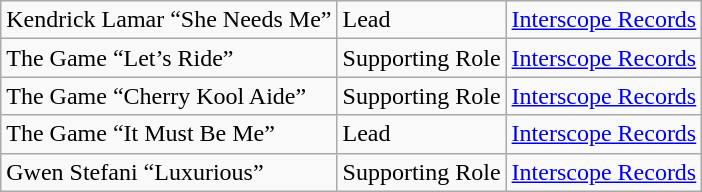<table class="wikitable">
<tr>
<td>Kendrick Lamar “She Needs Me”</td>
<td>Lead</td>
<td><a href='#'>Interscope Records</a></td>
</tr>
<tr>
<td>The Game “Let’s Ride”</td>
<td>Supporting Role</td>
<td><a href='#'>Interscope Records</a></td>
</tr>
<tr>
<td>The Game “Cherry Kool Aide”</td>
<td>Supporting Role</td>
<td><a href='#'>Interscope Records</a></td>
</tr>
<tr>
<td>The Game “It Must Be Me”</td>
<td>Lead</td>
<td><a href='#'>Interscope Records</a></td>
</tr>
<tr>
<td>Gwen Stefani “Luxurious”</td>
<td>Supporting Role</td>
<td><a href='#'>Interscope Records</a></td>
</tr>
</table>
